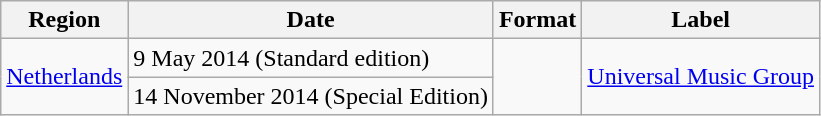<table class=wikitable>
<tr>
<th>Region</th>
<th>Date</th>
<th>Format</th>
<th>Label</th>
</tr>
<tr>
<td rowspan="2"><a href='#'>Netherlands</a></td>
<td>9 May 2014 (Standard edition)</td>
<td rowspan="2"></td>
<td rowspan="2"><a href='#'>Universal Music Group</a></td>
</tr>
<tr>
<td>14 November 2014 (Special Edition)</td>
</tr>
</table>
